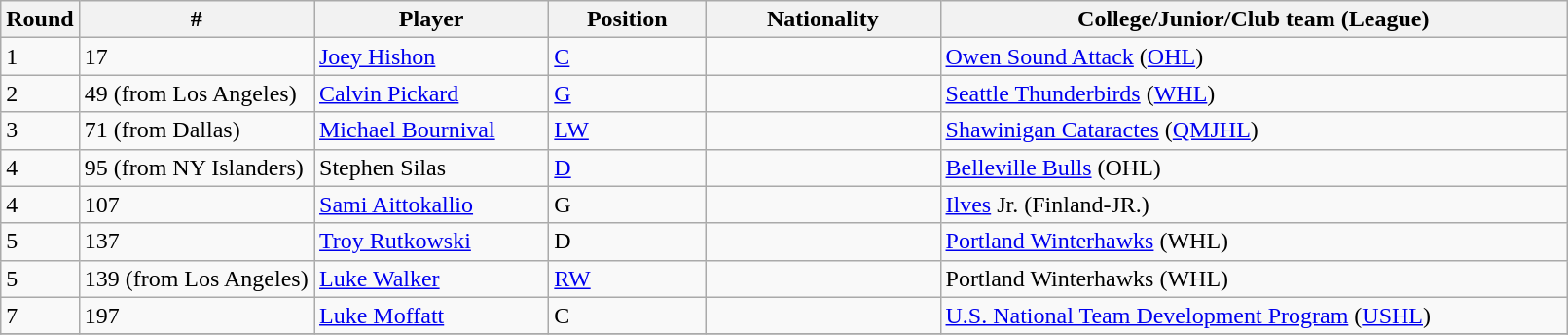<table class="wikitable">
<tr>
<th bgcolor="#DDDDFF" width="5%">Round</th>
<th bgcolor="#DDDDFF" width="15%">#</th>
<th bgcolor="#DDDDFF" width="15%">Player</th>
<th bgcolor="#DDDDFF" width="10%">Position</th>
<th bgcolor="#DDDDFF" width="15%">Nationality</th>
<th bgcolor="#DDDDFF" width="100%">College/Junior/Club team (League)</th>
</tr>
<tr>
<td>1</td>
<td>17</td>
<td><a href='#'>Joey Hishon</a></td>
<td><a href='#'>C</a></td>
<td></td>
<td><a href='#'>Owen Sound Attack</a> (<a href='#'>OHL</a>)</td>
</tr>
<tr>
<td>2</td>
<td>49 (from Los Angeles)</td>
<td><a href='#'>Calvin Pickard</a></td>
<td><a href='#'>G</a></td>
<td></td>
<td><a href='#'>Seattle Thunderbirds</a> (<a href='#'>WHL</a>)</td>
</tr>
<tr>
<td>3</td>
<td>71 (from Dallas)</td>
<td><a href='#'>Michael Bournival</a></td>
<td><a href='#'>LW</a></td>
<td></td>
<td><a href='#'>Shawinigan Cataractes</a> (<a href='#'>QMJHL</a>)</td>
</tr>
<tr>
<td>4</td>
<td>95 (from NY Islanders)</td>
<td>Stephen Silas</td>
<td><a href='#'>D</a></td>
<td></td>
<td><a href='#'>Belleville Bulls</a> (OHL)</td>
</tr>
<tr>
<td>4</td>
<td>107</td>
<td><a href='#'>Sami Aittokallio</a></td>
<td>G</td>
<td></td>
<td><a href='#'>Ilves</a> Jr. (Finland-JR.)</td>
</tr>
<tr>
<td>5</td>
<td>137</td>
<td><a href='#'>Troy Rutkowski</a></td>
<td>D</td>
<td></td>
<td><a href='#'>Portland Winterhawks</a> (WHL)</td>
</tr>
<tr>
<td>5</td>
<td>139 (from Los Angeles)</td>
<td><a href='#'>Luke Walker</a></td>
<td><a href='#'>RW</a></td>
<td></td>
<td>Portland Winterhawks (WHL)</td>
</tr>
<tr>
<td>7</td>
<td>197</td>
<td><a href='#'>Luke Moffatt</a></td>
<td>C</td>
<td></td>
<td><a href='#'>U.S. National Team Development Program</a> (<a href='#'>USHL</a>)</td>
</tr>
<tr>
</tr>
</table>
